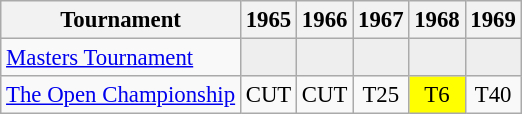<table class="wikitable" style="font-size:95%;text-align:center;">
<tr>
<th>Tournament</th>
<th>1965</th>
<th>1966</th>
<th>1967</th>
<th>1968</th>
<th>1969</th>
</tr>
<tr>
<td align=left><a href='#'>Masters Tournament</a></td>
<td style="background:#eeeeee;"></td>
<td style="background:#eeeeee;"></td>
<td style="background:#eeeeee;"></td>
<td style="background:#eeeeee;"></td>
<td style="background:#eeeeee;"></td>
</tr>
<tr>
<td align=left><a href='#'>The Open Championship</a></td>
<td>CUT</td>
<td>CUT</td>
<td>T25</td>
<td style="background:yellow;">T6</td>
<td>T40</td>
</tr>
</table>
